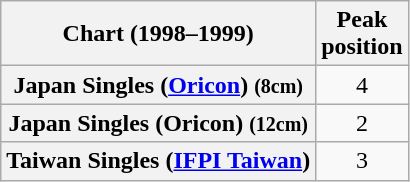<table class="wikitable plainrowheaders sortable" style="text-align:center">
<tr>
<th scope="col">Chart (1998–1999)</th>
<th scope="col">Peak<br>position</th>
</tr>
<tr>
<th scope="row">Japan Singles (<a href='#'>Oricon</a>) <small>(8cm)</small></th>
<td>4</td>
</tr>
<tr>
<th scope="row">Japan Singles (Oricon) <small>(12cm)</small></th>
<td>2</td>
</tr>
<tr>
<th scope="row">Taiwan Singles (<a href='#'>IFPI Taiwan</a>)</th>
<td>3</td>
</tr>
</table>
